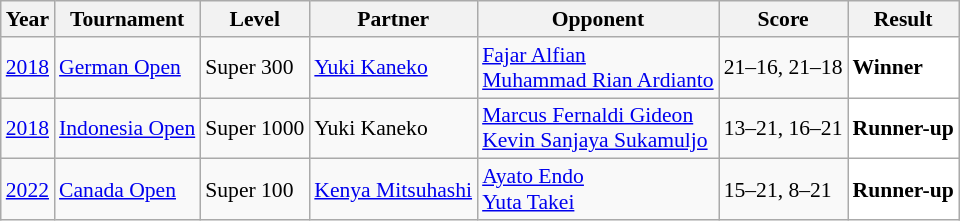<table class="sortable wikitable" style="font-size: 90%;">
<tr>
<th>Year</th>
<th>Tournament</th>
<th>Level</th>
<th>Partner</th>
<th>Opponent</th>
<th>Score</th>
<th>Result</th>
</tr>
<tr>
<td align="center"><a href='#'>2018</a></td>
<td align="left"><a href='#'>German Open</a></td>
<td align="left">Super 300</td>
<td align="left"> <a href='#'>Yuki Kaneko</a></td>
<td align="left"> <a href='#'>Fajar Alfian</a><br> <a href='#'>Muhammad Rian Ardianto</a></td>
<td align="left">21–16, 21–18</td>
<td style="text-align:left; background:white"> <strong>Winner</strong></td>
</tr>
<tr>
<td align="center"><a href='#'>2018</a></td>
<td align="left"><a href='#'>Indonesia Open</a></td>
<td align="left">Super 1000</td>
<td align="left"> Yuki Kaneko</td>
<td align="left"> <a href='#'>Marcus Fernaldi Gideon</a><br> <a href='#'>Kevin Sanjaya Sukamuljo</a></td>
<td align="left">13–21, 16–21</td>
<td style="text-align:left; background:white"> <strong>Runner-up</strong></td>
</tr>
<tr>
<td align="center"><a href='#'>2022</a></td>
<td align="left"><a href='#'>Canada Open</a></td>
<td align="left">Super 100</td>
<td align="left"> <a href='#'>Kenya Mitsuhashi</a></td>
<td align="left"> <a href='#'>Ayato Endo</a><br> <a href='#'>Yuta Takei</a></td>
<td align="left">15–21, 8–21</td>
<td style="text-align:left; background:white "> <strong>Runner-up</strong></td>
</tr>
</table>
